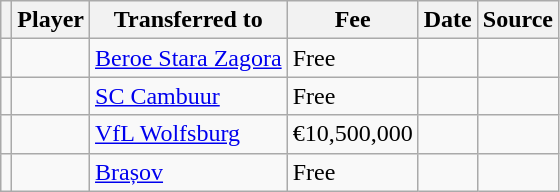<table class="wikitable plainrowheaders sortable">
<tr>
<th></th>
<th scope="col">Player</th>
<th>Transferred to</th>
<th style="width: 65px;">Fee</th>
<th scope="col">Date</th>
<th scope="col">Source</th>
</tr>
<tr>
<td align=center></td>
<td></td>
<td> <a href='#'>Beroe Stara Zagora</a></td>
<td>Free</td>
<td></td>
<td></td>
</tr>
<tr>
<td align=center></td>
<td></td>
<td> <a href='#'>SC Cambuur</a></td>
<td>Free</td>
<td></td>
<td></td>
</tr>
<tr>
<td align=center></td>
<td></td>
<td> <a href='#'>VfL Wolfsburg</a></td>
<td>€10,500,000</td>
<td></td>
<td></td>
</tr>
<tr>
<td align=center></td>
<td></td>
<td> <a href='#'>Brașov</a></td>
<td>Free</td>
<td></td>
<td></td>
</tr>
</table>
